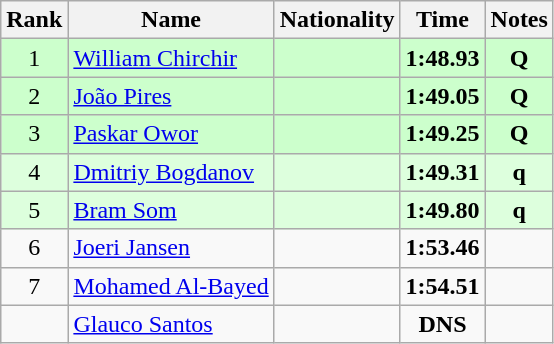<table class="wikitable sortable" style="text-align:center">
<tr>
<th>Rank</th>
<th>Name</th>
<th>Nationality</th>
<th>Time</th>
<th>Notes</th>
</tr>
<tr bgcolor=ccffcc>
<td>1</td>
<td align=left><a href='#'>William Chirchir</a></td>
<td align=left></td>
<td><strong>1:48.93</strong></td>
<td><strong>Q</strong></td>
</tr>
<tr bgcolor=ccffcc>
<td>2</td>
<td align=left><a href='#'>João Pires</a></td>
<td align=left></td>
<td><strong>1:49.05</strong></td>
<td><strong>Q</strong></td>
</tr>
<tr bgcolor=ccffcc>
<td>3</td>
<td align=left><a href='#'>Paskar Owor</a></td>
<td align=left></td>
<td><strong>1:49.25</strong></td>
<td><strong>Q</strong></td>
</tr>
<tr bgcolor=ddffdd>
<td>4</td>
<td align=left><a href='#'>Dmitriy Bogdanov</a></td>
<td align=left></td>
<td><strong>1:49.31</strong></td>
<td><strong>q</strong></td>
</tr>
<tr bgcolor=ddffdd>
<td>5</td>
<td align=left><a href='#'>Bram Som</a></td>
<td align=left></td>
<td><strong>1:49.80</strong></td>
<td><strong>q</strong></td>
</tr>
<tr>
<td>6</td>
<td align=left><a href='#'>Joeri Jansen</a></td>
<td align=left></td>
<td><strong>1:53.46</strong></td>
<td></td>
</tr>
<tr>
<td>7</td>
<td align=left><a href='#'>Mohamed Al-Bayed</a></td>
<td align=left></td>
<td><strong>1:54.51</strong></td>
<td></td>
</tr>
<tr>
<td></td>
<td align=left><a href='#'>Glauco Santos</a></td>
<td align=left></td>
<td><strong>DNS</strong></td>
<td></td>
</tr>
</table>
